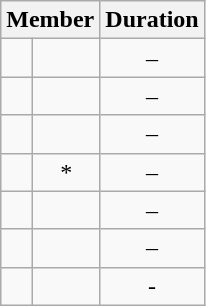<table class="wikitable sortable" style="text-align:center;">
<tr>
<th colspan="2">Member</th>
<th>Duration</th>
</tr>
<tr>
<td></td>
<td></td>
<td> – </td>
</tr>
<tr>
<td></td>
<td></td>
<td> – </td>
</tr>
<tr>
<td></td>
<td></td>
<td> – </td>
</tr>
<tr>
<td></td>
<td>*</td>
<td> – </td>
</tr>
<tr>
<td></td>
<td></td>
<td> – </td>
</tr>
<tr>
<td></td>
<td></td>
<td> – </td>
</tr>
<tr>
<td></td>
<td></td>
<td> - </td>
</tr>
</table>
